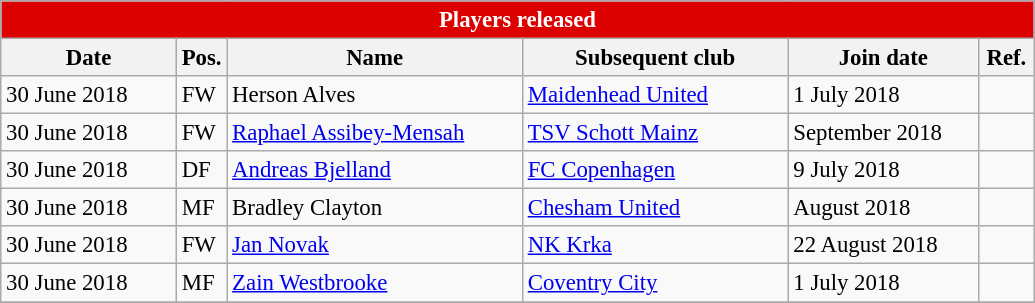<table class="wikitable" style="font-size:95%;">
<tr>
<th colspan="6" style="background:#d00; color:white; text-align:center;">Players released</th>
</tr>
<tr>
<th style="width:110px;">Date</th>
<th style="width:25px;">Pos.</th>
<th style="width:190px;">Name</th>
<th style="width:170px;">Subsequent club</th>
<th style="width:120px;">Join date</th>
<th style="width:30px;">Ref.</th>
</tr>
<tr>
<td>30 June 2018</td>
<td>FW</td>
<td> Herson Alves</td>
<td> <a href='#'>Maidenhead United</a></td>
<td>1 July 2018</td>
<td></td>
</tr>
<tr>
<td>30 June 2018</td>
<td>FW</td>
<td> <a href='#'>Raphael Assibey-Mensah</a></td>
<td> <a href='#'>TSV Schott Mainz</a></td>
<td>September 2018</td>
<td></td>
</tr>
<tr>
<td>30 June 2018</td>
<td>DF</td>
<td> <a href='#'>Andreas Bjelland</a></td>
<td> <a href='#'>FC Copenhagen</a></td>
<td>9 July 2018</td>
<td></td>
</tr>
<tr>
<td>30 June 2018</td>
<td>MF</td>
<td> Bradley Clayton</td>
<td> <a href='#'>Chesham United</a></td>
<td>August 2018</td>
<td></td>
</tr>
<tr>
<td>30 June 2018</td>
<td>FW</td>
<td> <a href='#'>Jan Novak</a></td>
<td> <a href='#'>NK Krka</a></td>
<td>22 August 2018</td>
<td></td>
</tr>
<tr>
<td>30 June 2018</td>
<td>MF</td>
<td> <a href='#'>Zain Westbrooke</a></td>
<td> <a href='#'>Coventry City</a></td>
<td>1 July 2018</td>
<td></td>
</tr>
<tr>
</tr>
</table>
